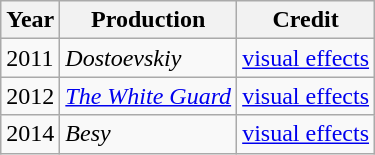<table class="wikitable">
<tr>
<th>Year</th>
<th>Production</th>
<th>Credit</th>
</tr>
<tr>
<td>2011</td>
<td><em>Dostoevskiy</em></td>
<td><a href='#'>visual effects</a></td>
</tr>
<tr>
<td>2012</td>
<td><em><a href='#'>The White Guard</a></em></td>
<td><a href='#'>visual effects</a></td>
</tr>
<tr>
<td>2014</td>
<td><em>Besy</em></td>
<td><a href='#'>visual effects</a></td>
</tr>
</table>
